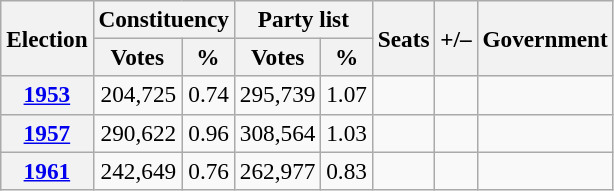<table class="wikitable" style="font-size:97%; text-align:right;">
<tr>
<th rowspan=2>Election</th>
<th colspan=2>Constituency</th>
<th colspan=2>Party list</th>
<th rowspan=2>Seats</th>
<th rowspan=2>+/–</th>
<th rowspan=2>Government</th>
</tr>
<tr>
<th>Votes</th>
<th>%</th>
<th>Votes</th>
<th>%</th>
</tr>
<tr>
<th><a href='#'>1953</a></th>
<td>204,725</td>
<td>0.74</td>
<td>295,739</td>
<td>1.07</td>
<td></td>
<td></td>
<td></td>
</tr>
<tr>
<th><a href='#'>1957</a></th>
<td>290,622</td>
<td>0.96</td>
<td>308,564</td>
<td>1.03</td>
<td></td>
<td></td>
<td></td>
</tr>
<tr>
<th><a href='#'>1961</a></th>
<td>242,649</td>
<td>0.76</td>
<td>262,977</td>
<td>0.83</td>
<td></td>
<td></td>
<td></td>
</tr>
</table>
